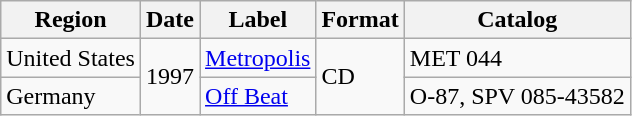<table class="wikitable">
<tr>
<th>Region</th>
<th>Date</th>
<th>Label</th>
<th>Format</th>
<th>Catalog</th>
</tr>
<tr>
<td>United States</td>
<td rowspan="2">1997</td>
<td><a href='#'>Metropolis</a></td>
<td rowspan="2">CD</td>
<td>MET 044</td>
</tr>
<tr>
<td>Germany</td>
<td><a href='#'>Off Beat</a></td>
<td>O-87, SPV 085-43582</td>
</tr>
</table>
